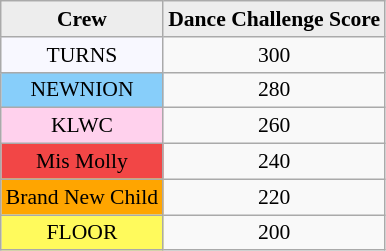<table class="wikitable sortable" style="text-align:center; font-size:90%">
<tr>
<th style="background:#EDEDED">Crew</th>
<th style="background:#EDEDED">Dance Challenge Score</th>
</tr>
<tr>
<td style="background:#F8F8FF">TURNS</td>
<td>300</td>
</tr>
<tr>
<td style="background:#87CEFA">NEWNION</td>
<td>280</td>
</tr>
<tr>
<td style="background:#FFD1ED">KLWC</td>
<td>260</td>
</tr>
<tr>
<td style="background:#F24646">Mis Molly</td>
<td>240</td>
</tr>
<tr>
<td style="background:orange">Brand New Child</td>
<td>220</td>
</tr>
<tr>
<td style="background:#FFFA5C">FLOOR</td>
<td>200</td>
</tr>
</table>
